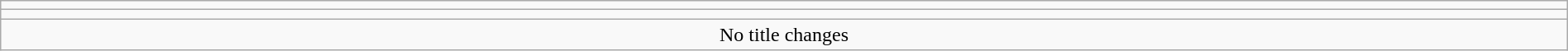<table class="wikitable" style="text-align:center; width:100%;">
<tr>
<td colspan=5></td>
</tr>
<tr>
<td colspan=5><strong></strong></td>
</tr>
<tr>
<td colspan="5">No title changes</td>
</tr>
</table>
